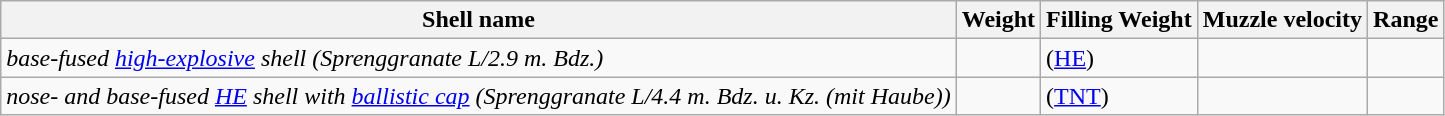<table class="wikitable" style="margin-right: 0;">
<tr>
<th>Shell name</th>
<th>Weight</th>
<th>Filling Weight</th>
<th>Muzzle velocity</th>
<th>Range</th>
</tr>
<tr>
<td><em>base-fused <a href='#'>high-explosive</a> shell (Sprenggranate L/2.9 m. Bdz.)</em></td>
<td></td>
<td> (<a href='#'>HE</a>)</td>
<td></td>
<td></td>
</tr>
<tr>
<td><em>nose- and base-fused <a href='#'>HE</a> shell with <a href='#'>ballistic cap</a> (Sprenggranate L/4.4 m. Bdz. u. Kz. (mit Haube))</em></td>
<td></td>
<td> (<a href='#'>TNT</a>)</td>
<td></td>
<td></td>
</tr>
</table>
